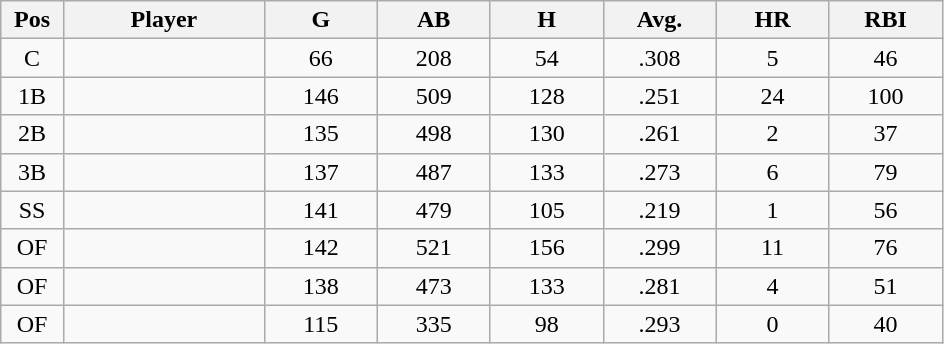<table class="wikitable sortable">
<tr>
<th bgcolor="#DDDDFF" width="5%">Pos</th>
<th bgcolor="#DDDDFF" width="16%">Player</th>
<th bgcolor="#DDDDFF" width="9%">G</th>
<th bgcolor="#DDDDFF" width="9%">AB</th>
<th bgcolor="#DDDDFF" width="9%">H</th>
<th bgcolor="#DDDDFF" width="9%">Avg.</th>
<th bgcolor="#DDDDFF" width="9%">HR</th>
<th bgcolor="#DDDDFF" width="9%">RBI</th>
</tr>
<tr align="center">
<td>C</td>
<td></td>
<td>66</td>
<td>208</td>
<td>54</td>
<td>.308</td>
<td>5</td>
<td>46</td>
</tr>
<tr align="center">
<td>1B</td>
<td></td>
<td>146</td>
<td>509</td>
<td>128</td>
<td>.251</td>
<td>24</td>
<td>100</td>
</tr>
<tr align="center">
<td>2B</td>
<td></td>
<td>135</td>
<td>498</td>
<td>130</td>
<td>.261</td>
<td>2</td>
<td>37</td>
</tr>
<tr align="center">
<td>3B</td>
<td></td>
<td>137</td>
<td>487</td>
<td>133</td>
<td>.273</td>
<td>6</td>
<td>79</td>
</tr>
<tr align="center">
<td>SS</td>
<td></td>
<td>141</td>
<td>479</td>
<td>105</td>
<td>.219</td>
<td>1</td>
<td>56</td>
</tr>
<tr align="center">
<td>OF</td>
<td></td>
<td>142</td>
<td>521</td>
<td>156</td>
<td>.299</td>
<td>11</td>
<td>76</td>
</tr>
<tr align="center">
<td>OF</td>
<td></td>
<td>138</td>
<td>473</td>
<td>133</td>
<td>.281</td>
<td>4</td>
<td>51</td>
</tr>
<tr align="center">
<td>OF</td>
<td></td>
<td>115</td>
<td>335</td>
<td>98</td>
<td>.293</td>
<td>0</td>
<td>40</td>
</tr>
</table>
